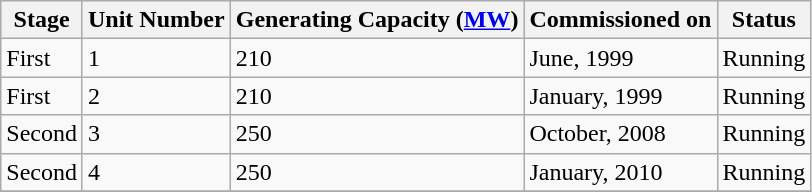<table class="wikitable">
<tr>
<th>Stage</th>
<th>Unit Number</th>
<th>Generating Capacity (<a href='#'>MW</a>)</th>
<th>Commissioned on</th>
<th>Status</th>
</tr>
<tr>
<td>First</td>
<td>1</td>
<td>210</td>
<td>June, 1999</td>
<td>Running</td>
</tr>
<tr>
<td>First</td>
<td>2</td>
<td>210</td>
<td>January, 1999</td>
<td>Running</td>
</tr>
<tr>
<td>Second</td>
<td>3</td>
<td>250</td>
<td>October, 2008</td>
<td>Running</td>
</tr>
<tr>
<td>Second</td>
<td>4</td>
<td>250</td>
<td>January, 2010</td>
<td>Running</td>
</tr>
<tr>
</tr>
</table>
